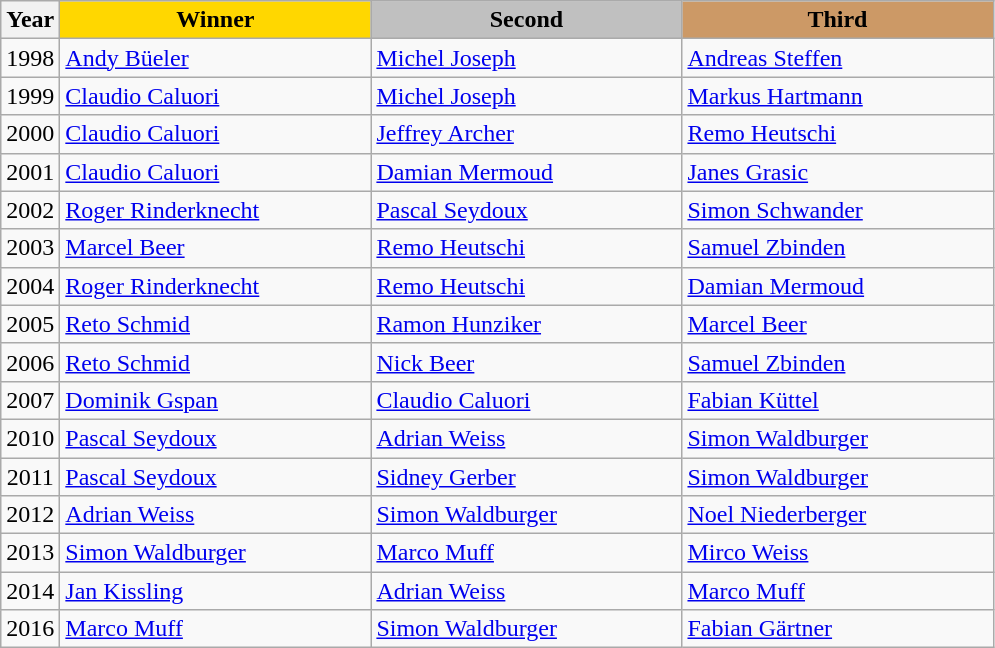<table class="wikitable sortable">
<tr>
<th>Year</th>
<th scope=col colspan=1 style="width:200px; background: gold;">Winner</th>
<th scope=col colspan=1 style="width:200px; background: silver;">Second</th>
<th scope=col colspan=1 style="width:200px; background: #cc9966;">Third</th>
</tr>
<tr>
<td align="center">1998</td>
<td><a href='#'>Andy Büeler</a></td>
<td><a href='#'>Michel Joseph</a></td>
<td><a href='#'>Andreas Steffen</a></td>
</tr>
<tr>
<td align="center">1999</td>
<td><a href='#'>Claudio Caluori</a></td>
<td><a href='#'>Michel Joseph</a></td>
<td><a href='#'>Markus Hartmann</a></td>
</tr>
<tr>
<td align="center">2000</td>
<td><a href='#'>Claudio Caluori</a></td>
<td><a href='#'>Jeffrey Archer</a></td>
<td><a href='#'>Remo Heutschi</a></td>
</tr>
<tr>
<td align="center">2001</td>
<td><a href='#'>Claudio Caluori</a></td>
<td><a href='#'>Damian Mermoud</a></td>
<td><a href='#'>Janes Grasic</a></td>
</tr>
<tr>
<td align="center">2002</td>
<td><a href='#'>Roger Rinderknecht</a></td>
<td><a href='#'>Pascal Seydoux</a></td>
<td><a href='#'>Simon Schwander</a></td>
</tr>
<tr>
<td align="center">2003</td>
<td><a href='#'>Marcel Beer</a></td>
<td><a href='#'>Remo Heutschi</a></td>
<td><a href='#'>Samuel Zbinden</a></td>
</tr>
<tr>
<td align="center">2004</td>
<td><a href='#'>Roger Rinderknecht</a></td>
<td><a href='#'>Remo Heutschi</a></td>
<td><a href='#'>Damian Mermoud</a></td>
</tr>
<tr>
<td align="center">2005</td>
<td><a href='#'>Reto Schmid</a></td>
<td><a href='#'>Ramon Hunziker</a></td>
<td><a href='#'>Marcel Beer</a></td>
</tr>
<tr>
<td align="center">2006</td>
<td><a href='#'>Reto Schmid</a></td>
<td><a href='#'>Nick Beer</a></td>
<td><a href='#'>Samuel Zbinden</a></td>
</tr>
<tr>
<td align="center">2007</td>
<td><a href='#'>Dominik Gspan</a></td>
<td><a href='#'>Claudio Caluori</a></td>
<td><a href='#'>Fabian Küttel</a></td>
</tr>
<tr>
<td align="center">2010</td>
<td><a href='#'>Pascal Seydoux</a></td>
<td><a href='#'>Adrian Weiss</a></td>
<td><a href='#'>Simon Waldburger</a></td>
</tr>
<tr>
<td align="center">2011</td>
<td><a href='#'>Pascal Seydoux</a></td>
<td><a href='#'>Sidney Gerber</a></td>
<td><a href='#'>Simon Waldburger</a></td>
</tr>
<tr>
<td align="center">2012</td>
<td><a href='#'>Adrian Weiss</a></td>
<td><a href='#'>Simon Waldburger</a></td>
<td><a href='#'>Noel Niederberger</a></td>
</tr>
<tr>
<td align="center">2013</td>
<td><a href='#'>Simon Waldburger</a></td>
<td><a href='#'>Marco Muff</a></td>
<td><a href='#'>Mirco Weiss</a></td>
</tr>
<tr>
<td align="center">2014</td>
<td><a href='#'>Jan Kissling</a></td>
<td><a href='#'>Adrian Weiss</a></td>
<td><a href='#'>Marco Muff</a></td>
</tr>
<tr>
<td align="center">2016</td>
<td><a href='#'>Marco Muff</a></td>
<td><a href='#'>Simon Waldburger</a></td>
<td><a href='#'>Fabian Gärtner</a></td>
</tr>
</table>
